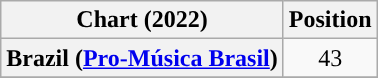<table class="wikitable sortable plainrowheaders" style="text-align:center">
<tr>
<th scope="col">Chart (2022)</th>
<th scope="col">Position</th>
</tr>
<tr>
<th scope="row">Brazil (<a href='#'>Pro-Música Brasil</a>)</th>
<td>43</td>
</tr>
<tr>
</tr>
</table>
